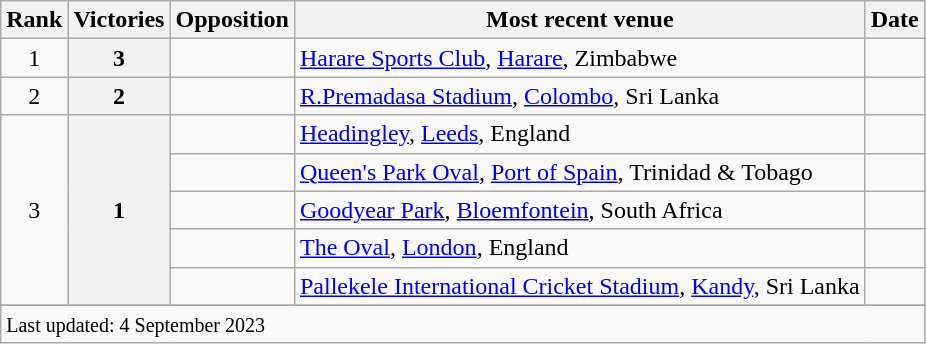<table class="wikitable sortable">
<tr>
<th scope=col>Rank</th>
<th scope=col>Victories</th>
<th scope=col>Opposition</th>
<th scope=col>Most recent venue</th>
<th scope=col>Date</th>
</tr>
<tr>
<td align=center>1</td>
<th scope=row style=text-align:center>3</th>
<td></td>
<td><a href='#'>Harare Sports Club</a>, <a href='#'>Harare</a>, Zimbabwe</td>
<td></td>
</tr>
<tr>
<td align=center>2</td>
<th scope=row style=text-align:center>2</th>
<td></td>
<td><a href='#'>R.Premadasa Stadium</a>, <a href='#'>Colombo</a>, Sri Lanka</td>
<td></td>
</tr>
<tr>
<td align=center rowspan=5>3</td>
<th scope=row style=text-align:center rowspan=5>1</th>
<td></td>
<td><a href='#'>Headingley</a>, <a href='#'>Leeds</a>, England</td>
<td> </td>
</tr>
<tr>
<td></td>
<td><a href='#'>Queen's Park Oval</a>, <a href='#'>Port of Spain</a>, Trinidad & Tobago</td>
<td></td>
</tr>
<tr>
<td></td>
<td><a href='#'>Goodyear Park</a>, <a href='#'>Bloemfontein</a>, South Africa</td>
<td></td>
</tr>
<tr>
<td></td>
<td><a href='#'>The Oval</a>, <a href='#'>London</a>, England</td>
<td></td>
</tr>
<tr>
<td></td>
<td><a href='#'>Pallekele International Cricket Stadium</a>, <a href='#'>Kandy</a>, Sri Lanka</td>
<td></td>
</tr>
<tr>
</tr>
<tr class=sortbottom>
<td colspan=5><small>Last updated: 4 September 2023</small></td>
</tr>
</table>
